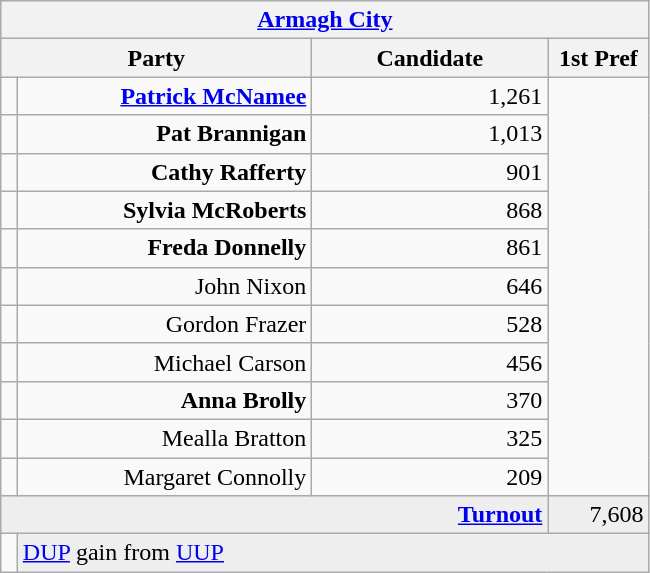<table class="wikitable">
<tr>
<th colspan="4" align="center"><a href='#'>Armagh City</a></th>
</tr>
<tr>
<th colspan="2" align="center" width=200>Party</th>
<th width=150>Candidate</th>
<th width=60>1st Pref</th>
</tr>
<tr>
<td></td>
<td align="right"><strong><a href='#'>Patrick McNamee</a></strong></td>
<td align="right">1,261</td>
</tr>
<tr>
<td></td>
<td align="right"><strong>Pat Brannigan</strong></td>
<td align="right">1,013</td>
</tr>
<tr>
<td></td>
<td align="right"><strong>Cathy Rafferty</strong></td>
<td align="right">901</td>
</tr>
<tr>
<td></td>
<td align="right"><strong>Sylvia McRoberts</strong></td>
<td align="right">868</td>
</tr>
<tr>
<td></td>
<td align="right"><strong>Freda Donnelly</strong></td>
<td align="right">861</td>
</tr>
<tr>
<td></td>
<td align="right">John Nixon</td>
<td align="right">646</td>
</tr>
<tr>
<td></td>
<td align="right">Gordon Frazer</td>
<td align="right">528</td>
</tr>
<tr>
<td></td>
<td align="right">Michael Carson</td>
<td align="right">456</td>
</tr>
<tr>
<td></td>
<td align="right"><strong>Anna Brolly</strong></td>
<td align="right">370</td>
</tr>
<tr>
<td></td>
<td align="right">Mealla Bratton</td>
<td align="right">325</td>
</tr>
<tr>
<td></td>
<td align="right">Margaret Connolly</td>
<td align="right">209</td>
</tr>
<tr bgcolor="EEEEEE">
<td colspan=3 align="right"><strong><a href='#'>Turnout</a></strong></td>
<td align="right">7,608</td>
</tr>
<tr>
<td bgcolor=></td>
<td colspan=3 bgcolor="EEEEEE"><a href='#'>DUP</a> gain from <a href='#'>UUP</a></td>
</tr>
</table>
